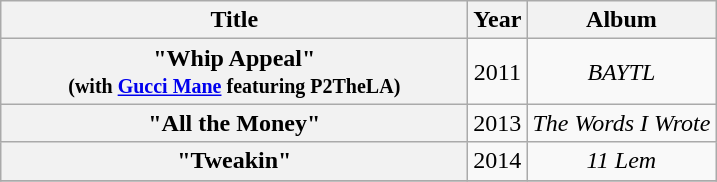<table class="wikitable plainrowheaders" style="text-align:center;">
<tr>
<th scope="col" style="width:19em;">Title</th>
<th scope="col">Year</th>
<th scope="col">Album</th>
</tr>
<tr>
<th scope="row">"Whip Appeal" <br><small>(with <a href='#'>Gucci Mane</a> featuring P2TheLA)</small></th>
<td>2011</td>
<td><em>BAYTL</em></td>
</tr>
<tr>
<th scope="row">"All the Money"</th>
<td>2013</td>
<td><em>The Words I Wrote</em></td>
</tr>
<tr>
<th scope="row">"Tweakin"</th>
<td>2014</td>
<td><em>11 Lem</em></td>
</tr>
<tr>
</tr>
</table>
